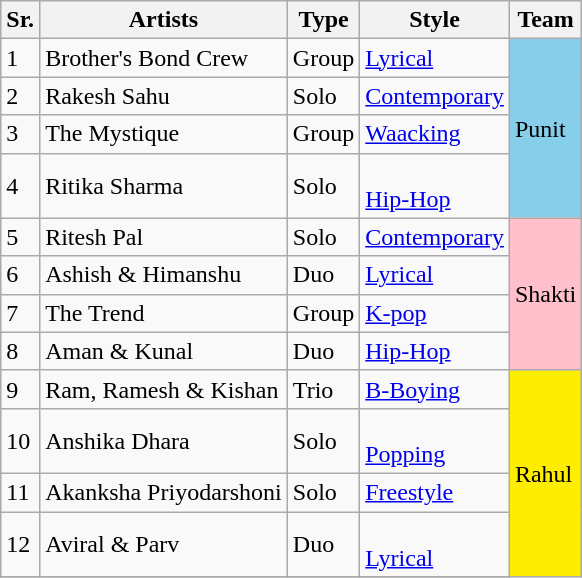<table class="wikitable">
<tr>
<th>Sr.</th>
<th>Artists</th>
<th>Type</th>
<th>Style</th>
<th>Team</th>
</tr>
<tr>
<td>1</td>
<td>Brother's Bond Crew</td>
<td>Group</td>
<td><a href='#'>Lyrical</a></td>
<td rowspan=4 style="background:#87ceeb;">Punit</td>
</tr>
<tr>
<td>2</td>
<td>Rakesh Sahu</td>
<td>Solo</td>
<td><a href='#'>Contemporary</a></td>
</tr>
<tr>
<td>3</td>
<td>The Mystique</td>
<td>Group</td>
<td><a href='#'>Waacking</a></td>
</tr>
<tr>
<td>4</td>
<td>Ritika Sharma</td>
<td>Solo</td>
<td><br><a href='#'>Hip-Hop</a></td>
</tr>
<tr>
<td>5</td>
<td>Ritesh Pal</td>
<td>Solo</td>
<td><a href='#'>Contemporary</a></td>
<td rowspan="4" style="background:pink;">Shakti</td>
</tr>
<tr>
<td>6</td>
<td>Ashish & Himanshu</td>
<td>Duo</td>
<td><a href='#'>Lyrical</a></td>
</tr>
<tr>
<td>7</td>
<td>The Trend</td>
<td>Group</td>
<td><a href='#'>K-pop</a></td>
</tr>
<tr>
<td>8</td>
<td>Aman & Kunal</td>
<td>Duo</td>
<td><a href='#'>Hip-Hop</a></td>
</tr>
<tr>
<td>9</td>
<td>Ram, Ramesh & Kishan</td>
<td>Trio</td>
<td><a href='#'>B-Boying</a></td>
<td rowspan=5 style="background:#ffed00;">Rahul</td>
</tr>
<tr>
<td>10</td>
<td>Anshika Dhara</td>
<td>Solo</td>
<td><br><a href='#'>Popping</a></td>
</tr>
<tr>
<td>11</td>
<td>Akanksha Priyodarshoni</td>
<td>Solo</td>
<td><a href='#'>Freestyle</a></td>
</tr>
<tr>
<td>12</td>
<td>Aviral & Parv</td>
<td>Duo</td>
<td><br><a href='#'>Lyrical</a></td>
</tr>
<tr>
</tr>
</table>
